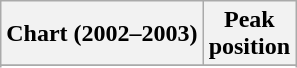<table class="wikitable sortable">
<tr>
<th align="left">Chart (2002–2003)</th>
<th align="center">Peak<br>position</th>
</tr>
<tr>
</tr>
<tr>
</tr>
</table>
